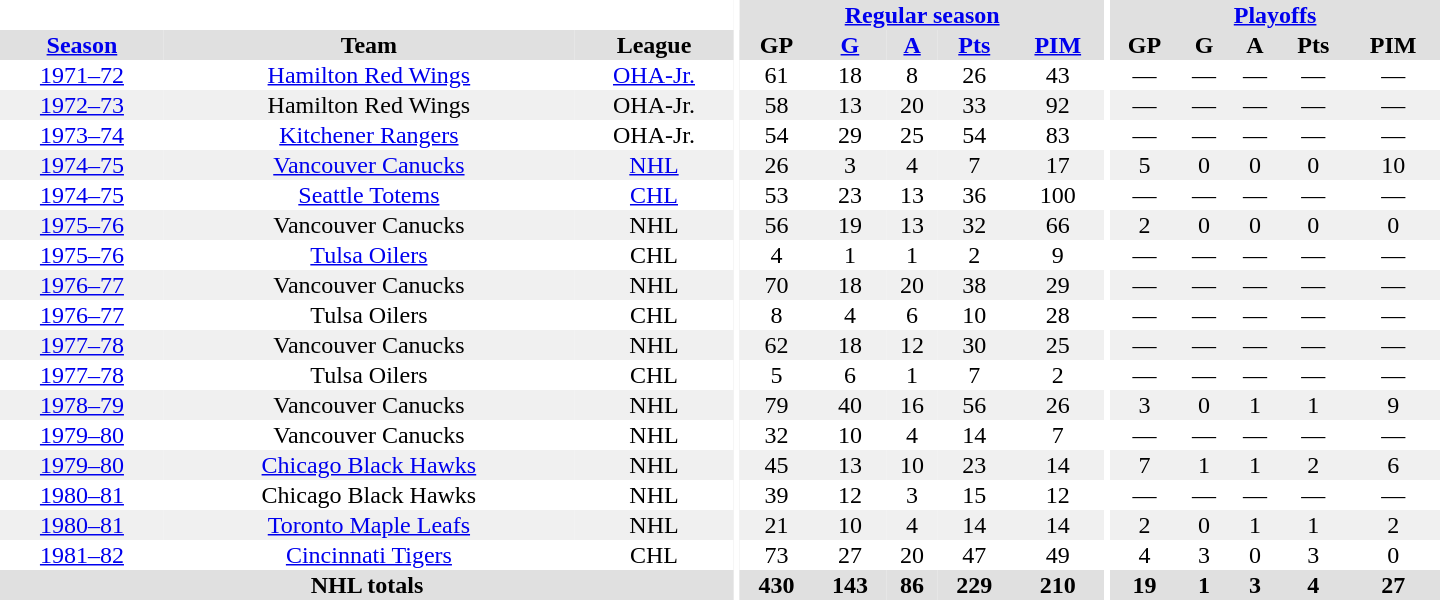<table border="0" cellpadding="1" cellspacing="0" style="text-align:center; width:60em">
<tr bgcolor="#e0e0e0">
<th colspan="3" bgcolor="#ffffff"></th>
<th rowspan="99" bgcolor="#ffffff"></th>
<th colspan="5"><a href='#'>Regular season</a></th>
<th rowspan="99" bgcolor="#ffffff"></th>
<th colspan="5"><a href='#'>Playoffs</a></th>
</tr>
<tr bgcolor="#e0e0e0">
<th><a href='#'>Season</a></th>
<th>Team</th>
<th>League</th>
<th>GP</th>
<th><a href='#'>G</a></th>
<th><a href='#'>A</a></th>
<th><a href='#'>Pts</a></th>
<th><a href='#'>PIM</a></th>
<th>GP</th>
<th>G</th>
<th>A</th>
<th>Pts</th>
<th>PIM</th>
</tr>
<tr>
<td><a href='#'>1971–72</a></td>
<td><a href='#'>Hamilton Red Wings</a></td>
<td><a href='#'>OHA-Jr.</a></td>
<td>61</td>
<td>18</td>
<td>8</td>
<td>26</td>
<td>43</td>
<td>—</td>
<td>—</td>
<td>—</td>
<td>—</td>
<td>—</td>
</tr>
<tr bgcolor="#f0f0f0">
<td><a href='#'>1972–73</a></td>
<td>Hamilton Red Wings</td>
<td>OHA-Jr.</td>
<td>58</td>
<td>13</td>
<td>20</td>
<td>33</td>
<td>92</td>
<td>—</td>
<td>—</td>
<td>—</td>
<td>—</td>
<td>—</td>
</tr>
<tr>
<td><a href='#'>1973–74</a></td>
<td><a href='#'>Kitchener Rangers</a></td>
<td>OHA-Jr.</td>
<td>54</td>
<td>29</td>
<td>25</td>
<td>54</td>
<td>83</td>
<td>—</td>
<td>—</td>
<td>—</td>
<td>—</td>
<td>—</td>
</tr>
<tr bgcolor="#f0f0f0">
<td><a href='#'>1974–75</a></td>
<td><a href='#'>Vancouver Canucks</a></td>
<td><a href='#'>NHL</a></td>
<td>26</td>
<td>3</td>
<td>4</td>
<td>7</td>
<td>17</td>
<td>5</td>
<td>0</td>
<td>0</td>
<td>0</td>
<td>10</td>
</tr>
<tr>
<td><a href='#'>1974–75</a></td>
<td><a href='#'>Seattle Totems</a></td>
<td><a href='#'>CHL</a></td>
<td>53</td>
<td>23</td>
<td>13</td>
<td>36</td>
<td>100</td>
<td>—</td>
<td>—</td>
<td>—</td>
<td>—</td>
<td>—</td>
</tr>
<tr bgcolor="#f0f0f0">
<td><a href='#'>1975–76</a></td>
<td>Vancouver Canucks</td>
<td>NHL</td>
<td>56</td>
<td>19</td>
<td>13</td>
<td>32</td>
<td>66</td>
<td>2</td>
<td>0</td>
<td>0</td>
<td>0</td>
<td>0</td>
</tr>
<tr>
<td><a href='#'>1975–76</a></td>
<td><a href='#'>Tulsa Oilers</a></td>
<td>CHL</td>
<td>4</td>
<td>1</td>
<td>1</td>
<td>2</td>
<td>9</td>
<td>—</td>
<td>—</td>
<td>—</td>
<td>—</td>
<td>—</td>
</tr>
<tr bgcolor="#f0f0f0">
<td><a href='#'>1976–77</a></td>
<td>Vancouver Canucks</td>
<td>NHL</td>
<td>70</td>
<td>18</td>
<td>20</td>
<td>38</td>
<td>29</td>
<td>—</td>
<td>—</td>
<td>—</td>
<td>—</td>
<td>—</td>
</tr>
<tr>
<td><a href='#'>1976–77</a></td>
<td>Tulsa Oilers</td>
<td>CHL</td>
<td>8</td>
<td>4</td>
<td>6</td>
<td>10</td>
<td>28</td>
<td>—</td>
<td>—</td>
<td>—</td>
<td>—</td>
<td>—</td>
</tr>
<tr bgcolor="#f0f0f0">
<td><a href='#'>1977–78</a></td>
<td>Vancouver Canucks</td>
<td>NHL</td>
<td>62</td>
<td>18</td>
<td>12</td>
<td>30</td>
<td>25</td>
<td>—</td>
<td>—</td>
<td>—</td>
<td>—</td>
<td>—</td>
</tr>
<tr>
<td><a href='#'>1977–78</a></td>
<td>Tulsa Oilers</td>
<td>CHL</td>
<td>5</td>
<td>6</td>
<td>1</td>
<td>7</td>
<td>2</td>
<td>—</td>
<td>—</td>
<td>—</td>
<td>—</td>
<td>—</td>
</tr>
<tr bgcolor="#f0f0f0">
<td><a href='#'>1978–79</a></td>
<td>Vancouver Canucks</td>
<td>NHL</td>
<td>79</td>
<td>40</td>
<td>16</td>
<td>56</td>
<td>26</td>
<td>3</td>
<td>0</td>
<td>1</td>
<td>1</td>
<td>9</td>
</tr>
<tr>
<td><a href='#'>1979–80</a></td>
<td>Vancouver Canucks</td>
<td>NHL</td>
<td>32</td>
<td>10</td>
<td>4</td>
<td>14</td>
<td>7</td>
<td>—</td>
<td>—</td>
<td>—</td>
<td>—</td>
<td>—</td>
</tr>
<tr bgcolor="#f0f0f0">
<td><a href='#'>1979–80</a></td>
<td><a href='#'>Chicago Black Hawks</a></td>
<td>NHL</td>
<td>45</td>
<td>13</td>
<td>10</td>
<td>23</td>
<td>14</td>
<td>7</td>
<td>1</td>
<td>1</td>
<td>2</td>
<td>6</td>
</tr>
<tr>
<td><a href='#'>1980–81</a></td>
<td>Chicago Black Hawks</td>
<td>NHL</td>
<td>39</td>
<td>12</td>
<td>3</td>
<td>15</td>
<td>12</td>
<td>—</td>
<td>—</td>
<td>—</td>
<td>—</td>
<td>—</td>
</tr>
<tr bgcolor="#f0f0f0">
<td><a href='#'>1980–81</a></td>
<td><a href='#'>Toronto Maple Leafs</a></td>
<td>NHL</td>
<td>21</td>
<td>10</td>
<td>4</td>
<td>14</td>
<td>14</td>
<td>2</td>
<td>0</td>
<td>1</td>
<td>1</td>
<td>2</td>
</tr>
<tr>
<td><a href='#'>1981–82</a></td>
<td><a href='#'>Cincinnati Tigers</a></td>
<td>CHL</td>
<td>73</td>
<td>27</td>
<td>20</td>
<td>47</td>
<td>49</td>
<td>4</td>
<td>3</td>
<td>0</td>
<td>3</td>
<td>0</td>
</tr>
<tr>
</tr>
<tr ALIGN="center" bgcolor="#e0e0e0">
<th colspan="3">NHL totals</th>
<th ALIGN="center">430</th>
<th ALIGN="center">143</th>
<th ALIGN="center">86</th>
<th ALIGN="center">229</th>
<th ALIGN="center">210</th>
<th ALIGN="center">19</th>
<th ALIGN="center">1</th>
<th ALIGN="center">3</th>
<th ALIGN="center">4</th>
<th ALIGN="center">27</th>
</tr>
</table>
